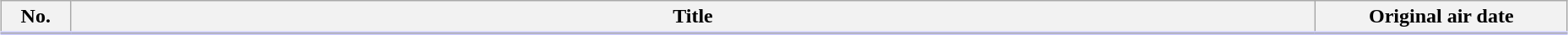<table class="wikitable" style="width:98%; margin:auto; background:#FFF">
<tr style="border-bottom: 3px solid #CCF;">
<th style="width:3em;">No.</th>
<th>Title</th>
<th style="width:12em;">Original air date</th>
</tr>
<tr>
</tr>
</table>
